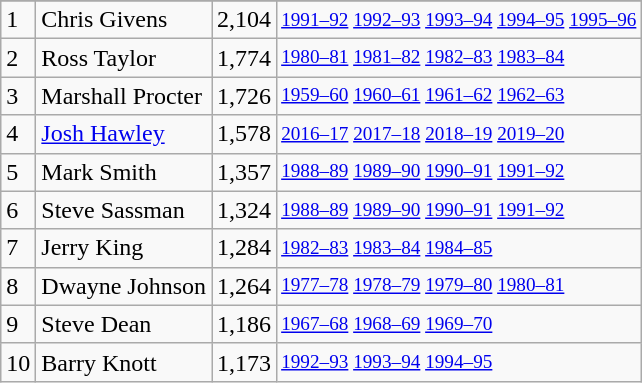<table class="wikitable"92>
<tr>
</tr>
<tr>
<td>1</td>
<td>Chris Givens</td>
<td>2,104</td>
<td style="font-size:80%;"><a href='#'>1991–92</a> <a href='#'>1992–93</a> <a href='#'>1993–94</a> <a href='#'>1994–95</a> <a href='#'>1995–96</a></td>
</tr>
<tr>
<td>2</td>
<td>Ross Taylor</td>
<td>1,774</td>
<td style="font-size:80%;"><a href='#'>1980–81</a> <a href='#'>1981–82</a> <a href='#'>1982–83</a> <a href='#'>1983–84</a></td>
</tr>
<tr>
<td>3</td>
<td>Marshall Procter</td>
<td>1,726</td>
<td style="font-size:80%;"><a href='#'>1959–60</a> <a href='#'>1960–61</a> <a href='#'>1961–62</a> <a href='#'>1962–63</a></td>
</tr>
<tr>
<td>4</td>
<td><a href='#'>Josh Hawley</a></td>
<td>1,578</td>
<td style="font-size:80%;"><a href='#'>2016–17</a> <a href='#'>2017–18</a> <a href='#'>2018–19</a> <a href='#'>2019–20</a></td>
</tr>
<tr>
<td>5</td>
<td>Mark Smith</td>
<td>1,357</td>
<td style="font-size:80%;"><a href='#'>1988–89</a> <a href='#'>1989–90</a> <a href='#'>1990–91</a> <a href='#'>1991–92</a></td>
</tr>
<tr>
<td>6</td>
<td>Steve Sassman</td>
<td>1,324</td>
<td style="font-size:80%;"><a href='#'>1988–89</a> <a href='#'>1989–90</a> <a href='#'>1990–91</a> <a href='#'>1991–92</a></td>
</tr>
<tr>
<td>7</td>
<td>Jerry King</td>
<td>1,284</td>
<td style="font-size:80%;"><a href='#'>1982–83</a> <a href='#'>1983–84</a> <a href='#'>1984–85</a></td>
</tr>
<tr>
<td>8</td>
<td>Dwayne Johnson</td>
<td>1,264</td>
<td style="font-size:80%;"><a href='#'>1977–78</a> <a href='#'>1978–79</a> <a href='#'>1979–80</a> <a href='#'>1980–81</a></td>
</tr>
<tr>
<td>9</td>
<td>Steve Dean</td>
<td>1,186</td>
<td style="font-size:80%;"><a href='#'>1967–68</a> <a href='#'>1968–69</a> <a href='#'>1969–70</a></td>
</tr>
<tr>
<td>10</td>
<td>Barry Knott</td>
<td>1,173</td>
<td style="font-size:80%;"><a href='#'>1992–93</a> <a href='#'>1993–94</a> <a href='#'>1994–95</a></td>
</tr>
</table>
